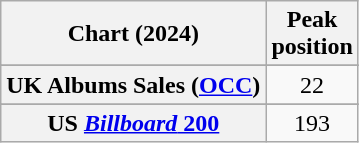<table class="wikitable sortable plainrowheaders" style="text-align:center">
<tr>
<th scope="col">Chart (2024)</th>
<th scope="col">Peak<br>position</th>
</tr>
<tr>
</tr>
<tr>
</tr>
<tr>
</tr>
<tr>
</tr>
<tr>
</tr>
<tr>
</tr>
<tr>
</tr>
<tr>
</tr>
<tr>
<th scope="row">UK Albums Sales (<a href='#'>OCC</a>)</th>
<td>22</td>
</tr>
<tr>
</tr>
<tr>
<th scope="row">US <a href='#'><em>Billboard</em> 200</a></th>
<td>193</td>
</tr>
</table>
